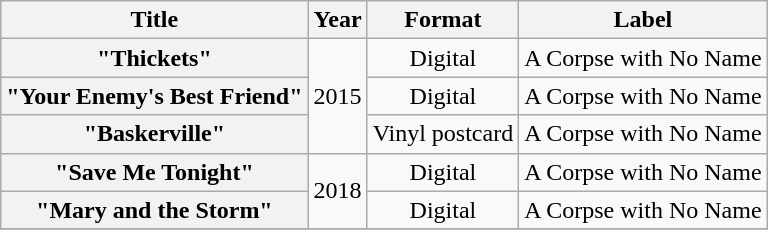<table class="wikitable plainrowheaders" border="1">
<tr>
<th scope="col">Title</th>
<th scope="col">Year</th>
<th scope="col">Format</th>
<th scope="col">Label</th>
</tr>
<tr>
<th scope="row">"Thickets"</th>
<td rowspan="3" style="text-align:center;">2015</td>
<td style="text-align:center;">Digital</td>
<td style="text-align:center;">A Corpse with No Name</td>
</tr>
<tr>
<th scope="row">"Your Enemy's Best Friend"</th>
<td style="text-align:center;">Digital</td>
<td style="text-align:center;">A Corpse with No Name</td>
</tr>
<tr>
<th scope="row">"Baskerville"</th>
<td style="text-align:center;">Vinyl postcard</td>
<td style="text-align:center;">A Corpse with No Name</td>
</tr>
<tr>
<th scope="row">"Save Me Tonight"</th>
<td rowspan="2" style="text-align:center;">2018</td>
<td style="text-align:center;">Digital</td>
<td style="text-align:center;">A Corpse with No Name</td>
</tr>
<tr>
<th scope="row">"Mary and the Storm"</th>
<td style="text-align:center;">Digital</td>
<td style="text-align:center;">A Corpse with No Name</td>
</tr>
<tr>
</tr>
</table>
